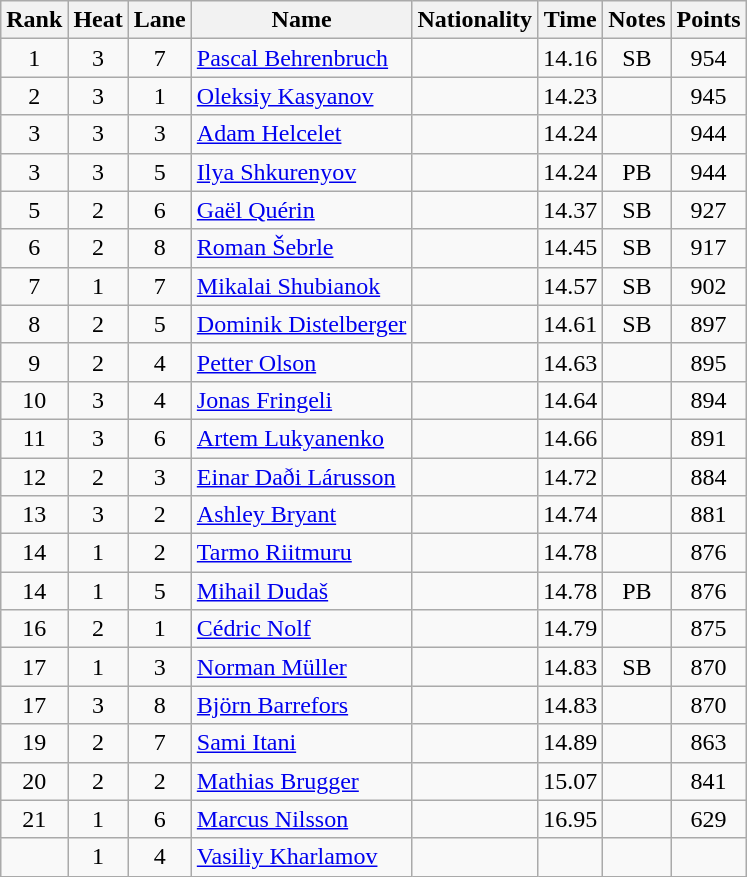<table class="wikitable sortable" style="text-align:center">
<tr>
<th>Rank</th>
<th>Heat</th>
<th>Lane</th>
<th>Name</th>
<th>Nationality</th>
<th>Time</th>
<th>Notes</th>
<th>Points</th>
</tr>
<tr>
<td>1</td>
<td>3</td>
<td>7</td>
<td align="left"><a href='#'>Pascal Behrenbruch</a></td>
<td align=left></td>
<td>14.16</td>
<td>SB</td>
<td>954</td>
</tr>
<tr>
<td>2</td>
<td>3</td>
<td>1</td>
<td align="left"><a href='#'>Oleksiy Kasyanov</a></td>
<td align=left></td>
<td>14.23</td>
<td></td>
<td>945</td>
</tr>
<tr>
<td>3</td>
<td>3</td>
<td>3</td>
<td align="left"><a href='#'>Adam Helcelet</a></td>
<td align=left></td>
<td>14.24</td>
<td></td>
<td>944</td>
</tr>
<tr>
<td>3</td>
<td>3</td>
<td>5</td>
<td align="left"><a href='#'>Ilya Shkurenyov</a></td>
<td align=left></td>
<td>14.24</td>
<td>PB</td>
<td>944</td>
</tr>
<tr>
<td>5</td>
<td>2</td>
<td>6</td>
<td align="left"><a href='#'>Gaël Quérin</a></td>
<td align=left></td>
<td>14.37</td>
<td>SB</td>
<td>927</td>
</tr>
<tr>
<td>6</td>
<td>2</td>
<td>8</td>
<td align="left"><a href='#'>Roman Šebrle</a></td>
<td align=left></td>
<td>14.45</td>
<td>SB</td>
<td>917</td>
</tr>
<tr>
<td>7</td>
<td>1</td>
<td>7</td>
<td align="left"><a href='#'>Mikalai Shubianok</a></td>
<td align=left></td>
<td>14.57</td>
<td>SB</td>
<td>902</td>
</tr>
<tr>
<td>8</td>
<td>2</td>
<td>5</td>
<td align="left"><a href='#'>Dominik Distelberger</a></td>
<td align=left></td>
<td>14.61</td>
<td>SB</td>
<td>897</td>
</tr>
<tr>
<td>9</td>
<td>2</td>
<td>4</td>
<td align="left"><a href='#'>Petter Olson</a></td>
<td align=left></td>
<td>14.63</td>
<td></td>
<td>895</td>
</tr>
<tr>
<td>10</td>
<td>3</td>
<td>4</td>
<td align="left"><a href='#'>Jonas Fringeli</a></td>
<td align=left></td>
<td>14.64</td>
<td></td>
<td>894</td>
</tr>
<tr>
<td>11</td>
<td>3</td>
<td>6</td>
<td align="left"><a href='#'>Artem Lukyanenko</a></td>
<td align=left></td>
<td>14.66</td>
<td></td>
<td>891</td>
</tr>
<tr>
<td>12</td>
<td>2</td>
<td>3</td>
<td align="left"><a href='#'>Einar Daði Lárusson</a></td>
<td align=left></td>
<td>14.72</td>
<td></td>
<td>884</td>
</tr>
<tr>
<td>13</td>
<td>3</td>
<td>2</td>
<td align="left"><a href='#'>Ashley Bryant</a></td>
<td align=left></td>
<td>14.74</td>
<td></td>
<td>881</td>
</tr>
<tr>
<td>14</td>
<td>1</td>
<td>2</td>
<td align="left"><a href='#'>Tarmo Riitmuru</a></td>
<td align=left></td>
<td>14.78</td>
<td></td>
<td>876</td>
</tr>
<tr>
<td>14</td>
<td>1</td>
<td>5</td>
<td align="left"><a href='#'>Mihail Dudaš</a></td>
<td align=left></td>
<td>14.78</td>
<td>PB</td>
<td>876</td>
</tr>
<tr>
<td>16</td>
<td>2</td>
<td>1</td>
<td align="left"><a href='#'>Cédric Nolf</a></td>
<td align=left></td>
<td>14.79</td>
<td></td>
<td>875</td>
</tr>
<tr>
<td>17</td>
<td>1</td>
<td>3</td>
<td align="left"><a href='#'>Norman Müller</a></td>
<td align=left></td>
<td>14.83</td>
<td>SB</td>
<td>870</td>
</tr>
<tr>
<td>17</td>
<td>3</td>
<td>8</td>
<td align="left"><a href='#'>Björn Barrefors</a></td>
<td align=left></td>
<td>14.83</td>
<td></td>
<td>870</td>
</tr>
<tr>
<td>19</td>
<td>2</td>
<td>7</td>
<td align="left"><a href='#'>Sami Itani</a></td>
<td align=left></td>
<td>14.89</td>
<td></td>
<td>863</td>
</tr>
<tr>
<td>20</td>
<td>2</td>
<td>2</td>
<td align="left"><a href='#'>Mathias Brugger</a></td>
<td align=left></td>
<td>15.07</td>
<td></td>
<td>841</td>
</tr>
<tr>
<td>21</td>
<td>1</td>
<td>6</td>
<td align="left"><a href='#'>Marcus Nilsson</a></td>
<td align=left></td>
<td>16.95</td>
<td></td>
<td>629</td>
</tr>
<tr>
<td></td>
<td>1</td>
<td>4</td>
<td align="left"><a href='#'>Vasiliy Kharlamov</a></td>
<td align=left></td>
<td></td>
<td></td>
<td></td>
</tr>
</table>
